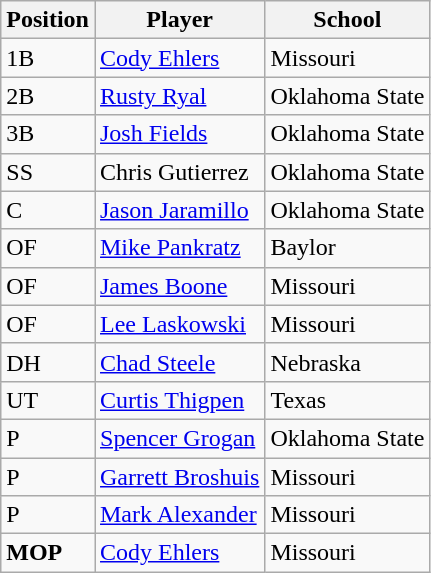<table class="wikitable">
<tr>
<th>Position</th>
<th>Player</th>
<th>School</th>
</tr>
<tr>
<td>1B</td>
<td><a href='#'>Cody Ehlers</a></td>
<td>Missouri</td>
</tr>
<tr>
<td>2B</td>
<td><a href='#'>Rusty Ryal</a></td>
<td>Oklahoma State</td>
</tr>
<tr>
<td>3B</td>
<td><a href='#'>Josh Fields</a></td>
<td>Oklahoma State</td>
</tr>
<tr>
<td>SS</td>
<td>Chris Gutierrez</td>
<td>Oklahoma State</td>
</tr>
<tr>
<td>C</td>
<td><a href='#'>Jason Jaramillo</a></td>
<td>Oklahoma State</td>
</tr>
<tr>
<td>OF</td>
<td><a href='#'>Mike Pankratz</a></td>
<td>Baylor</td>
</tr>
<tr>
<td>OF</td>
<td><a href='#'>James Boone</a></td>
<td>Missouri</td>
</tr>
<tr>
<td>OF</td>
<td><a href='#'>Lee Laskowski</a></td>
<td>Missouri</td>
</tr>
<tr>
<td>DH</td>
<td><a href='#'>Chad Steele</a></td>
<td>Nebraska</td>
</tr>
<tr>
<td>UT</td>
<td><a href='#'>Curtis Thigpen</a></td>
<td>Texas</td>
</tr>
<tr>
<td>P</td>
<td><a href='#'>Spencer Grogan</a></td>
<td>Oklahoma State</td>
</tr>
<tr>
<td>P</td>
<td><a href='#'>Garrett Broshuis</a></td>
<td>Missouri</td>
</tr>
<tr>
<td>P</td>
<td><a href='#'>Mark Alexander</a></td>
<td>Missouri</td>
</tr>
<tr>
<td><strong>MOP</strong></td>
<td><a href='#'>Cody Ehlers</a></td>
<td>Missouri</td>
</tr>
</table>
